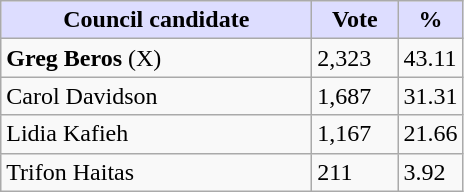<table class="wikitable">
<tr>
<th style="background:#ddf; width:200px;">Council candidate</th>
<th style="background:#ddf; width:50px;">Vote</th>
<th style="background:#ddf; width:30px;">%</th>
</tr>
<tr>
<td><strong>Greg Beros</strong> (X)</td>
<td>2,323</td>
<td>43.11</td>
</tr>
<tr>
<td>Carol Davidson</td>
<td>1,687</td>
<td>31.31</td>
</tr>
<tr>
<td>Lidia Kafieh</td>
<td>1,167</td>
<td>21.66</td>
</tr>
<tr>
<td>Trifon Haitas</td>
<td>211</td>
<td>3.92</td>
</tr>
</table>
